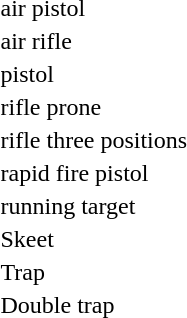<table>
<tr>
<td>air pistol <br></td>
<td></td>
<td></td>
<td></td>
</tr>
<tr>
<td>air rifle<br></td>
<td></td>
<td></td>
<td></td>
</tr>
<tr>
<td>pistol <br></td>
<td></td>
<td></td>
<td></td>
</tr>
<tr>
<td>rifle prone<br></td>
<td></td>
<td></td>
<td></td>
</tr>
<tr>
<td>rifle three positions<br></td>
<td></td>
<td></td>
<td></td>
</tr>
<tr>
<td>rapid fire pistol<br></td>
<td></td>
<td></td>
<td></td>
</tr>
<tr>
<td>running target<br></td>
<td></td>
<td></td>
<td></td>
</tr>
<tr>
<td>Skeet<br></td>
<td></td>
<td></td>
<td></td>
</tr>
<tr>
<td>Trap<br></td>
<td></td>
<td></td>
<td></td>
</tr>
<tr>
<td>Double trap<br></td>
<td></td>
<td></td>
<td></td>
</tr>
</table>
